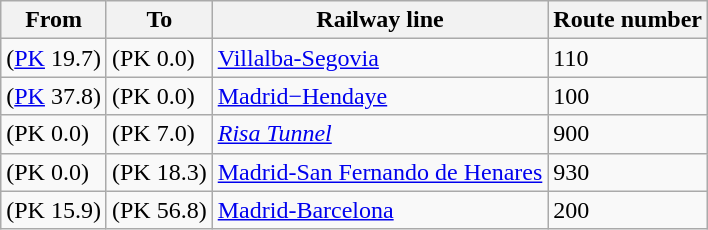<table class="wikitable">
<tr>
<th>From</th>
<th>To</th>
<th>Railway line</th>
<th>Route number</th>
</tr>
<tr>
<td> (<a href='#'>PK</a> 19.7)</td>
<td> (PK 0.0)</td>
<td><a href='#'>Villalba-Segovia</a></td>
<td>110</td>
</tr>
<tr>
<td> (<a href='#'>PK</a> 37.8)</td>
<td> (PK 0.0)</td>
<td><a href='#'>Madrid−Hendaye</a></td>
<td>100</td>
</tr>
<tr>
<td> (PK 0.0)</td>
<td> (PK 7.0)</td>
<td><em><a href='#'>Risa Tunnel</a></em></td>
<td>900</td>
</tr>
<tr>
<td> (PK 0.0)</td>
<td> (PK 18.3)</td>
<td><a href='#'>Madrid-San Fernando de Henares</a></td>
<td>930</td>
</tr>
<tr>
<td> (PK 15.9)</td>
<td> (PK 56.8)</td>
<td><a href='#'>Madrid-Barcelona</a></td>
<td>200</td>
</tr>
</table>
